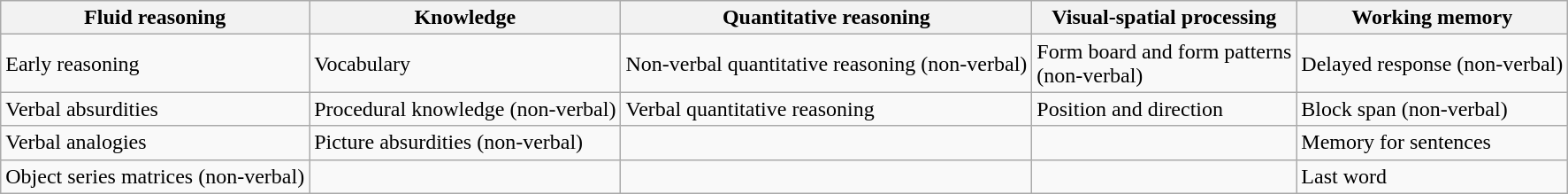<table class="wikitable">
<tr>
<th>Fluid reasoning</th>
<th>Knowledge</th>
<th>Quantitative reasoning</th>
<th>Visual-spatial processing</th>
<th>Working memory</th>
</tr>
<tr>
<td>Early reasoning</td>
<td>Vocabulary</td>
<td>Non-verbal quantitative reasoning (non-verbal)</td>
<td>Form board and form patterns<br>(non-verbal)</td>
<td>Delayed response (non-verbal)</td>
</tr>
<tr>
<td>Verbal absurdities</td>
<td>Procedural knowledge (non-verbal)</td>
<td>Verbal quantitative reasoning</td>
<td>Position and direction</td>
<td>Block span (non-verbal)</td>
</tr>
<tr>
<td>Verbal analogies</td>
<td>Picture absurdities (non-verbal)</td>
<td></td>
<td></td>
<td>Memory for sentences</td>
</tr>
<tr>
<td>Object series matrices (non-verbal)</td>
<td></td>
<td></td>
<td></td>
<td>Last word</td>
</tr>
</table>
